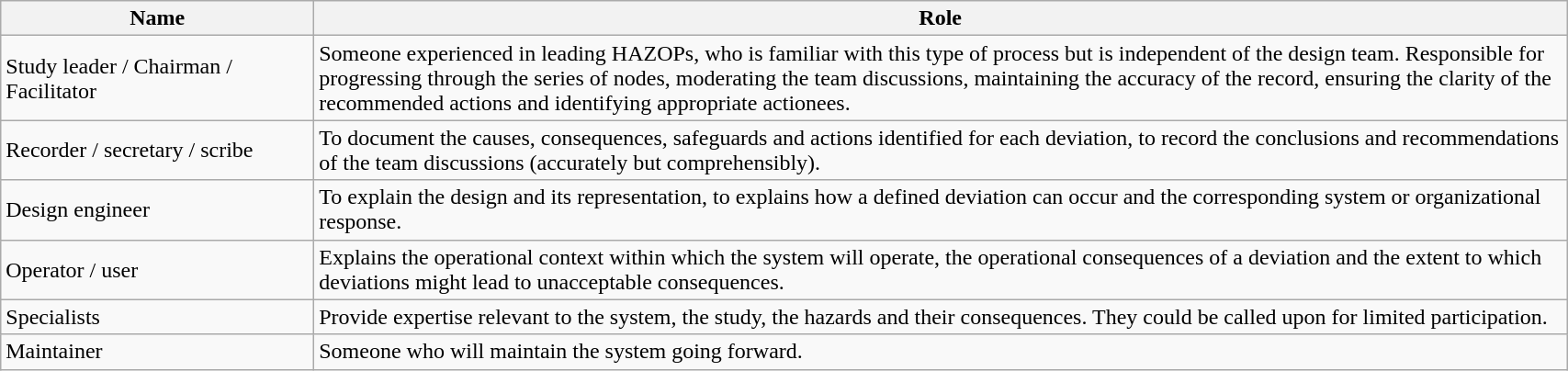<table class="wikitable" style="width:90%">
<tr>
<th width="20%">Name</th>
<th width="80%">Role</th>
</tr>
<tr>
<td>Study leader / Chairman / Facilitator</td>
<td>Someone experienced in leading HAZOPs, who is familiar with this type of process but is independent of the design team. Responsible for progressing through the series of nodes, moderating the team discussions, maintaining the accuracy of the record, ensuring the clarity of the recommended actions and identifying appropriate actionees.</td>
</tr>
<tr>
<td>Recorder / secretary / scribe</td>
<td>To document the causes, consequences, safeguards and actions identified for each deviation, to record the conclusions and recommendations of the team discussions (accurately but comprehensibly).</td>
</tr>
<tr>
<td>Design engineer</td>
<td>To explain the design and its representation, to explains how a defined deviation can occur and the corresponding system or organizational response.</td>
</tr>
<tr>
<td>Operator / user</td>
<td>Explains the operational context within which the system will operate, the operational consequences of a deviation and the extent to which deviations might lead to unacceptable consequences.</td>
</tr>
<tr>
<td>Specialists</td>
<td>Provide expertise relevant to the system, the study, the hazards and their consequences. They could be called upon for limited participation.</td>
</tr>
<tr>
<td>Maintainer</td>
<td>Someone who will maintain the system going forward.</td>
</tr>
</table>
